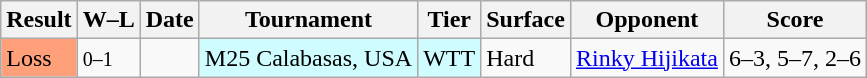<table class="wikitable">
<tr>
<th>Result</th>
<th class=unsortable>W–L</th>
<th>Date</th>
<th>Tournament</th>
<th>Tier</th>
<th>Surface</th>
<th>Opponent</th>
<th class=unsortable>Score</th>
</tr>
<tr>
<td bgcolor=FFA07A>Loss</td>
<td><small>0–1</small></td>
<td></td>
<td bgcolor=cffcff>M25 Calabasas, USA</td>
<td bgcolor=cffcff>WTT</td>
<td>Hard</td>
<td> <a href='#'>Rinky Hijikata</a></td>
<td>6–3, 5–7, 2–6</td>
</tr>
</table>
